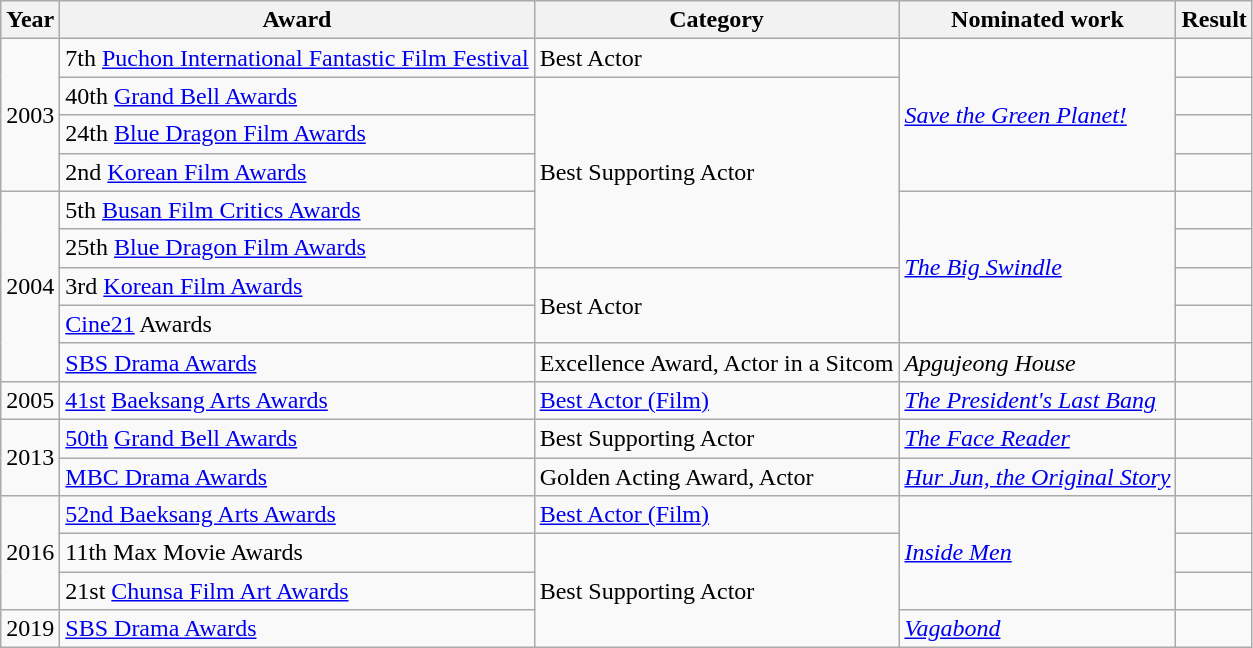<table class = "wikitable sortable">
<tr>
<th>Year</th>
<th>Award</th>
<th>Category</th>
<th>Nominated work</th>
<th>Result</th>
</tr>
<tr>
<td rowspan=4>2003</td>
<td>7th <a href='#'>Puchon International Fantastic Film Festival</a></td>
<td>Best Actor</td>
<td rowspan=4><em><a href='#'>Save the Green Planet!</a></em></td>
<td></td>
</tr>
<tr>
<td>40th <a href='#'>Grand Bell Awards</a></td>
<td rowspan="5">Best Supporting Actor</td>
<td></td>
</tr>
<tr>
<td>24th <a href='#'>Blue Dragon Film Awards</a></td>
<td></td>
</tr>
<tr>
<td>2nd <a href='#'>Korean Film Awards</a></td>
<td></td>
</tr>
<tr>
<td rowspan="5">2004</td>
<td>5th <a href='#'>Busan Film Critics Awards</a></td>
<td rowspan="4"><em><a href='#'>The Big Swindle</a></em></td>
<td></td>
</tr>
<tr>
<td>25th <a href='#'>Blue Dragon Film Awards</a></td>
<td></td>
</tr>
<tr>
<td>3rd <a href='#'>Korean Film Awards</a></td>
<td rowspan="2">Best Actor</td>
<td></td>
</tr>
<tr>
<td><a href='#'>Cine21</a> Awards</td>
<td></td>
</tr>
<tr>
<td><a href='#'>SBS Drama Awards</a></td>
<td>Excellence Award, Actor in a Sitcom</td>
<td><em>Apgujeong House</em></td>
<td></td>
</tr>
<tr>
<td>2005</td>
<td><a href='#'>41st</a> <a href='#'>Baeksang Arts Awards</a></td>
<td><a href='#'>Best Actor (Film)</a></td>
<td><em><a href='#'>The President's Last Bang</a></em></td>
<td></td>
</tr>
<tr>
<td rowspan=2>2013</td>
<td><a href='#'>50th</a> <a href='#'>Grand Bell Awards</a></td>
<td>Best Supporting Actor</td>
<td><em><a href='#'>The Face Reader</a></em></td>
<td></td>
</tr>
<tr>
<td><a href='#'>MBC Drama Awards</a></td>
<td>Golden Acting Award, Actor</td>
<td><em><a href='#'>Hur Jun, the Original Story</a></em></td>
<td></td>
</tr>
<tr>
<td rowspan="3">2016</td>
<td rowspan="1"><a href='#'>52nd Baeksang Arts Awards</a></td>
<td><a href='#'>Best Actor (Film)</a></td>
<td rowspan="3"><em><a href='#'>Inside Men</a></em></td>
<td></td>
</tr>
<tr>
<td>11th Max Movie Awards</td>
<td rowspan="3">Best Supporting Actor</td>
<td></td>
</tr>
<tr>
<td>21st <a href='#'>Chunsa Film Art Awards</a></td>
<td></td>
</tr>
<tr>
<td>2019</td>
<td><a href='#'>SBS Drama Awards</a></td>
<td><em><a href='#'>Vagabond</a></em></td>
<td></td>
</tr>
</table>
